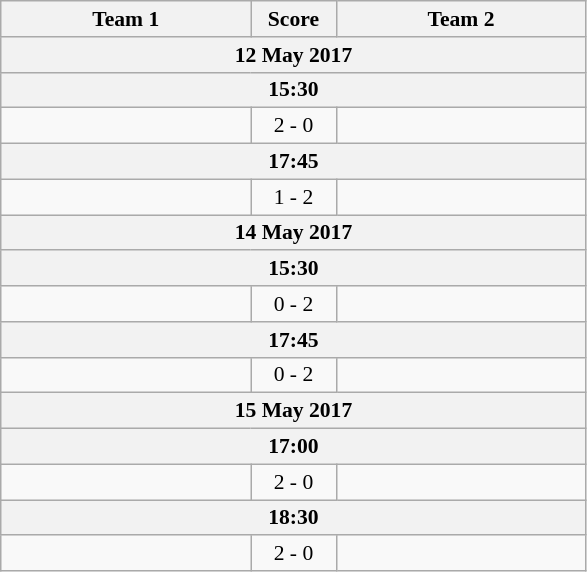<table class="wikitable" style="text-align: center; font-size:90% ">
<tr>
<th align="right" width="160">Team 1</th>
<th width="50">Score</th>
<th align="left" width="160">Team 2</th>
</tr>
<tr>
<th colspan=3>12 May 2017</th>
</tr>
<tr>
<th colspan=3>15:30</th>
</tr>
<tr>
<td align=right></td>
<td align=center>2 - 0</td>
<td align=left></td>
</tr>
<tr>
<th colspan=3>17:45</th>
</tr>
<tr>
<td align=right></td>
<td align=center>1 - 2</td>
<td align=left></td>
</tr>
<tr>
<th colspan=3>14 May 2017</th>
</tr>
<tr>
<th colspan=3>15:30</th>
</tr>
<tr>
<td align=right></td>
<td align=center>0 - 2</td>
<td align=left></td>
</tr>
<tr>
<th colspan=3>17:45</th>
</tr>
<tr>
<td align=right></td>
<td align=center>0 - 2</td>
<td align=left></td>
</tr>
<tr>
<th colspan=3>15 May 2017</th>
</tr>
<tr>
<th colspan=3>17:00</th>
</tr>
<tr>
<td align=right></td>
<td align=center>2 - 0</td>
<td align=left></td>
</tr>
<tr>
<th colspan=3>18:30</th>
</tr>
<tr>
<td align=right></td>
<td align=center>2 - 0</td>
<td align=left></td>
</tr>
</table>
